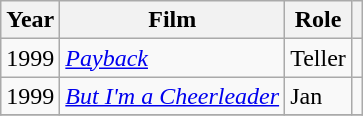<table class="wikitable sortable">
<tr>
<th>Year</th>
<th>Film</th>
<th>Role</th>
<th class=unsortable></th>
</tr>
<tr>
<td>1999</td>
<td><em><a href='#'>Payback</a></em></td>
<td>Teller</td>
<td></td>
</tr>
<tr>
<td>1999</td>
<td><em><a href='#'>But I'm a Cheerleader</a></em></td>
<td>Jan</td>
<td></td>
</tr>
<tr>
</tr>
</table>
